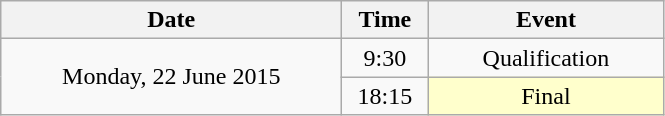<table class = "wikitable" style="text-align:center;">
<tr>
<th width=220>Date</th>
<th width=50>Time</th>
<th width=150>Event</th>
</tr>
<tr>
<td rowspan=2>Monday, 22 June 2015</td>
<td>9:30</td>
<td>Qualification</td>
</tr>
<tr>
<td>18:15</td>
<td bgcolor=ffffcc>Final</td>
</tr>
</table>
